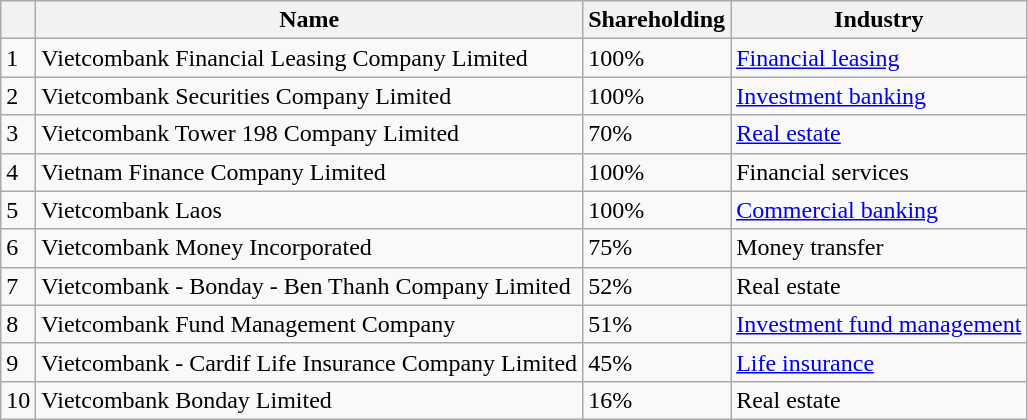<table class="wikitable">
<tr>
<th></th>
<th>Name</th>
<th>Shareholding</th>
<th>Industry</th>
</tr>
<tr>
<td>1</td>
<td>Vietcombank Financial Leasing Company Limited</td>
<td>100%</td>
<td><a href='#'>Financial leasing</a></td>
</tr>
<tr>
<td>2</td>
<td>Vietcombank Securities Company Limited</td>
<td>100%</td>
<td><a href='#'>Investment banking</a></td>
</tr>
<tr>
<td>3</td>
<td>Vietcombank Tower 198 Company Limited</td>
<td>70%</td>
<td><a href='#'>Real estate</a></td>
</tr>
<tr>
<td>4</td>
<td>Vietnam Finance Company Limited</td>
<td>100%</td>
<td>Financial services</td>
</tr>
<tr>
<td>5</td>
<td>Vietcombank Laos</td>
<td>100%</td>
<td><a href='#'>Commercial banking</a></td>
</tr>
<tr>
<td>6</td>
<td>Vietcombank Money Incorporated</td>
<td>75%</td>
<td>Money transfer</td>
</tr>
<tr>
<td>7</td>
<td>Vietcombank - Bonday - Ben Thanh Company Limited</td>
<td>52%</td>
<td>Real estate</td>
</tr>
<tr>
<td>8</td>
<td>Vietcombank Fund Management Company</td>
<td>51%</td>
<td><a href='#'>Investment fund management</a></td>
</tr>
<tr>
<td>9</td>
<td>Vietcombank - Cardif Life Insurance Company Limited</td>
<td>45%</td>
<td><a href='#'>Life insurance</a></td>
</tr>
<tr>
<td>10</td>
<td>Vietcombank Bonday Limited</td>
<td>16%</td>
<td>Real estate</td>
</tr>
</table>
